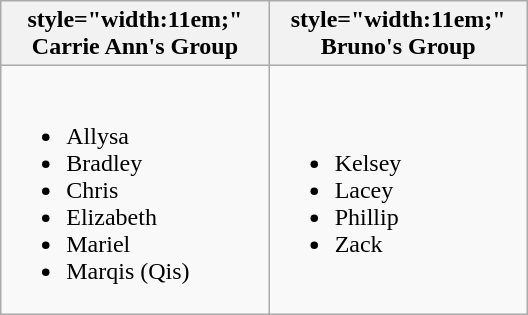<table class="wikitable" style="width:22em;">
<tr>
<th>style="width:11em;" <strong>Carrie Ann's Group</strong></th>
<th>style="width:11em;" <strong>Bruno's Group</strong></th>
</tr>
<tr>
<td><br><ul><li>Allysa</li><li>Bradley</li><li>Chris</li><li>Elizabeth</li><li>Mariel</li><li>Marqis (Qis)</li></ul></td>
<td><br><ul><li>Kelsey</li><li>Lacey</li><li>Phillip</li><li>Zack</li></ul></td>
</tr>
</table>
